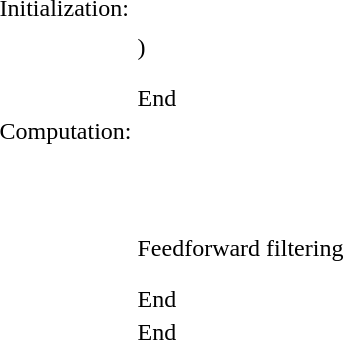<table>
<tr>
<td>Initialization:</td>
</tr>
<tr>
<td></td>
<td></td>
</tr>
<tr>
<td></td>
<td>)</td>
</tr>
<tr>
<td></td>
<td></td>
</tr>
<tr>
<td></td>
<td></td>
</tr>
<tr>
<td></td>
<td></td>
</tr>
<tr>
<td></td>
<td>End</td>
</tr>
<tr>
<td>Computation:</td>
</tr>
<tr>
<td></td>
<td></td>
</tr>
<tr>
<td></td>
<td></td>
</tr>
<tr>
<td></td>
<td></td>
</tr>
<tr>
<td></td>
<td></td>
</tr>
<tr>
<td></td>
<td></td>
</tr>
<tr>
<td></td>
<td></td>
</tr>
<tr>
<td></td>
<td></td>
</tr>
<tr>
<td></td>
<td></td>
</tr>
<tr>
<td></td>
<td></td>
</tr>
<tr>
<td></td>
<td></td>
</tr>
<tr>
<td></td>
<td></td>
</tr>
<tr>
<td></td>
<td></td>
</tr>
<tr>
<td></td>
<td></td>
</tr>
<tr>
<td></td>
<td></td>
</tr>
<tr>
<td></td>
<td>Feedforward filtering</td>
</tr>
<tr>
<td></td>
<td></td>
</tr>
<tr>
<td></td>
<td></td>
</tr>
<tr>
<td></td>
<td></td>
</tr>
<tr>
<td></td>
<td>End</td>
</tr>
<tr>
<td></td>
<td>End</td>
</tr>
<tr>
<td></td>
<td></td>
</tr>
</table>
